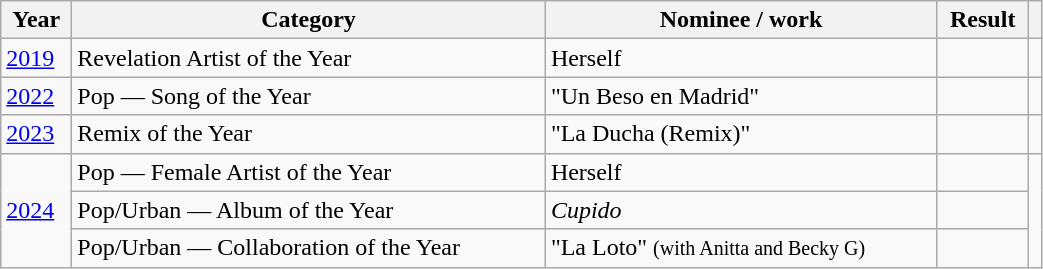<table class="wikitable" style="width:55%;">
<tr>
<th>Year</th>
<th>Category</th>
<th>Nominee / work</th>
<th>Result</th>
<th></th>
</tr>
<tr>
<td><a href='#'>2019</a></td>
<td>Revelation Artist of the Year</td>
<td>Herself</td>
<td></td>
<td></td>
</tr>
<tr>
<td><a href='#'>2022</a></td>
<td>Pop — Song of the Year</td>
<td>"Un Beso en Madrid"</td>
<td></td>
<td></td>
</tr>
<tr>
<td><a href='#'>2023</a></td>
<td>Remix of the Year</td>
<td>"La Ducha (Remix)" </td>
<td></td>
<td></td>
</tr>
<tr>
<td rowspan="3"><a href='#'>2024</a></td>
<td>Pop — Female Artist of the Year</td>
<td>Herself</td>
<td></td>
<td rowspan="3"></td>
</tr>
<tr>
<td>Pop/Urban — Album of the Year</td>
<td><em>Cupido</em></td>
<td></td>
</tr>
<tr>
<td>Pop/Urban — Collaboration of the Year</td>
<td>"La Loto" <small>(with Anitta and Becky G)</small></td>
<td></td>
</tr>
</table>
